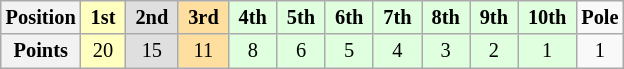<table class="wikitable" style="font-size:85%; text-align:center;">
<tr>
<th scope="row">Position</th>
<td style="background:#ffffbf;"> <strong>1st</strong> </td>
<td style="background:#dfdfdf;"> <strong>2nd</strong> </td>
<td style="background:#ffdf9f;"> <strong>3rd</strong> </td>
<td style="background:#dfffdf;"> <strong>4th</strong> </td>
<td style="background:#dfffdf;"> <strong>5th</strong> </td>
<td style="background:#dfffdf;"> <strong>6th</strong> </td>
<td style="background:#dfffdf;"> <strong>7th</strong> </td>
<td style="background:#dfffdf;"> <strong>8th</strong> </td>
<td style="background:#dfffdf;"> <strong>9th</strong> </td>
<td style="background:#dfffdf;"> <strong>10th</strong> </td>
<td><strong>Pole</strong></td>
</tr>
<tr>
<th scope="row">Points</th>
<td style="background:#ffffbf;">20</td>
<td style="background:#dfdfdf;">15</td>
<td style="background:#ffdf9f;">11</td>
<td style="background:#dfffdf;">8</td>
<td style="background:#dfffdf;">6</td>
<td style="background:#dfffdf;">5</td>
<td style="background:#dfffdf;">4</td>
<td style="background:#dfffdf;">3</td>
<td style="background:#dfffdf;">2</td>
<td style="background:#dfffdf;">1</td>
<td>1</td>
</tr>
</table>
